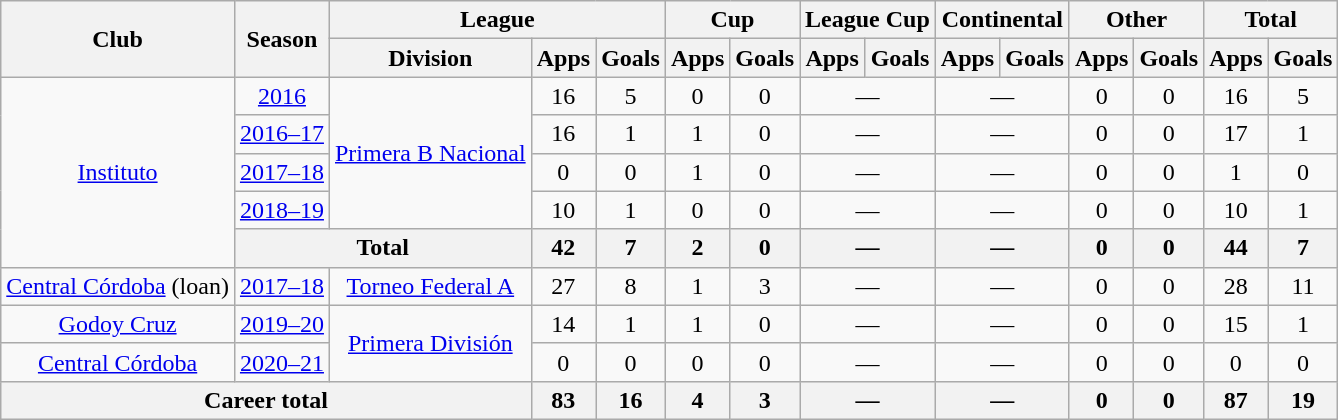<table class="wikitable" style="text-align:center">
<tr>
<th rowspan="2">Club</th>
<th rowspan="2">Season</th>
<th colspan="3">League</th>
<th colspan="2">Cup</th>
<th colspan="2">League Cup</th>
<th colspan="2">Continental</th>
<th colspan="2">Other</th>
<th colspan="2">Total</th>
</tr>
<tr>
<th>Division</th>
<th>Apps</th>
<th>Goals</th>
<th>Apps</th>
<th>Goals</th>
<th>Apps</th>
<th>Goals</th>
<th>Apps</th>
<th>Goals</th>
<th>Apps</th>
<th>Goals</th>
<th>Apps</th>
<th>Goals</th>
</tr>
<tr>
<td rowspan="5"><a href='#'>Instituto</a></td>
<td><a href='#'>2016</a></td>
<td rowspan="4"><a href='#'>Primera B Nacional</a></td>
<td>16</td>
<td>5</td>
<td>0</td>
<td>0</td>
<td colspan="2">—</td>
<td colspan="2">—</td>
<td>0</td>
<td>0</td>
<td>16</td>
<td>5</td>
</tr>
<tr>
<td><a href='#'>2016–17</a></td>
<td>16</td>
<td>1</td>
<td>1</td>
<td>0</td>
<td colspan="2">—</td>
<td colspan="2">—</td>
<td>0</td>
<td>0</td>
<td>17</td>
<td>1</td>
</tr>
<tr>
<td><a href='#'>2017–18</a></td>
<td>0</td>
<td>0</td>
<td>1</td>
<td>0</td>
<td colspan="2">—</td>
<td colspan="2">—</td>
<td>0</td>
<td>0</td>
<td>1</td>
<td>0</td>
</tr>
<tr>
<td><a href='#'>2018–19</a></td>
<td>10</td>
<td>1</td>
<td>0</td>
<td>0</td>
<td colspan="2">—</td>
<td colspan="2">—</td>
<td>0</td>
<td>0</td>
<td>10</td>
<td>1</td>
</tr>
<tr>
<th colspan="2">Total</th>
<th>42</th>
<th>7</th>
<th>2</th>
<th>0</th>
<th colspan="2">—</th>
<th colspan="2">—</th>
<th>0</th>
<th>0</th>
<th>44</th>
<th>7</th>
</tr>
<tr>
<td rowspan="1"><a href='#'>Central Córdoba</a> (loan)</td>
<td><a href='#'>2017–18</a></td>
<td rowspan="1"><a href='#'>Torneo Federal A</a></td>
<td>27</td>
<td>8</td>
<td>1</td>
<td>3</td>
<td colspan="2">—</td>
<td colspan="2">—</td>
<td>0</td>
<td>0</td>
<td>28</td>
<td>11</td>
</tr>
<tr>
<td rowspan="1"><a href='#'>Godoy Cruz</a></td>
<td><a href='#'>2019–20</a></td>
<td rowspan="2"><a href='#'>Primera División</a></td>
<td>14</td>
<td>1</td>
<td>1</td>
<td>0</td>
<td colspan="2">—</td>
<td colspan="2">—</td>
<td>0</td>
<td>0</td>
<td>15</td>
<td>1</td>
</tr>
<tr>
<td rowspan="1"><a href='#'>Central Córdoba</a></td>
<td><a href='#'>2020–21</a></td>
<td>0</td>
<td>0</td>
<td>0</td>
<td>0</td>
<td colspan="2">—</td>
<td colspan="2">—</td>
<td>0</td>
<td>0</td>
<td>0</td>
<td>0</td>
</tr>
<tr>
<th colspan="3">Career total</th>
<th>83</th>
<th>16</th>
<th>4</th>
<th>3</th>
<th colspan="2">—</th>
<th colspan="2">—</th>
<th>0</th>
<th>0</th>
<th>87</th>
<th>19</th>
</tr>
</table>
